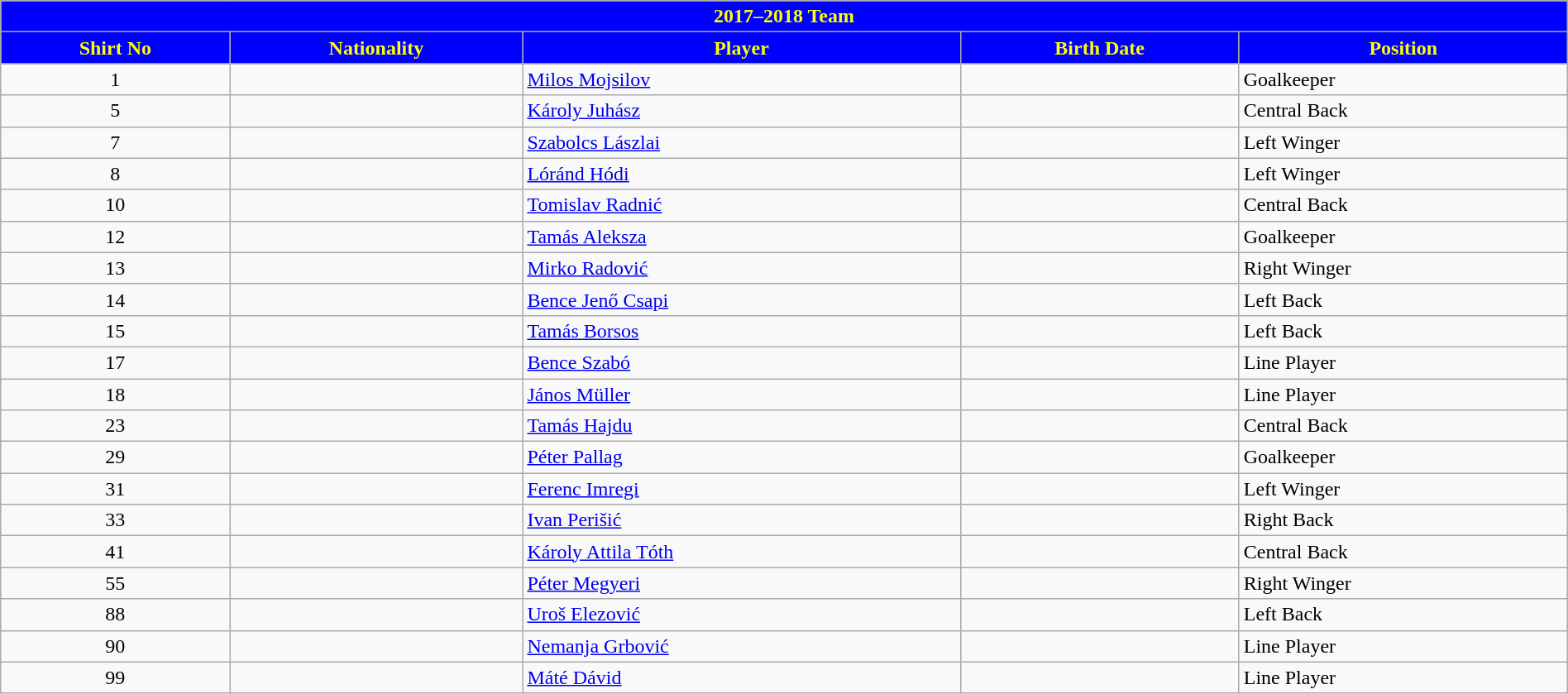<table class="wikitable collapsible collapsed" style="width:100%">
<tr>
<th colspan=5 style="background-color:blue;color:yellow;text-align:center;"> <strong>2017–2018 Team</strong></th>
</tr>
<tr>
<th style="color:yellow; background:blue">Shirt No</th>
<th style="color:yellow; background:blue">Nationality</th>
<th style="color:yellow; background:blue">Player</th>
<th style="color:yellow; background:blue">Birth Date</th>
<th style="color:yellow; background:blue">Position</th>
</tr>
<tr>
<td align=center>1</td>
<td></td>
<td><a href='#'>Milos Mojsilov</a></td>
<td></td>
<td>Goalkeeper</td>
</tr>
<tr>
<td align=center>5</td>
<td></td>
<td><a href='#'>Károly Juhász</a></td>
<td></td>
<td>Central Back</td>
</tr>
<tr>
<td align=center>7</td>
<td></td>
<td><a href='#'>Szabolcs Lászlai</a></td>
<td></td>
<td>Left Winger</td>
</tr>
<tr>
<td align=center>8</td>
<td></td>
<td><a href='#'>Lóránd Hódi</a></td>
<td></td>
<td>Left Winger</td>
</tr>
<tr>
<td align=center>10</td>
<td></td>
<td><a href='#'>Tomislav Radnić</a></td>
<td></td>
<td>Central Back</td>
</tr>
<tr>
<td align=center>12</td>
<td></td>
<td><a href='#'>Tamás Aleksza</a></td>
<td></td>
<td>Goalkeeper</td>
</tr>
<tr>
<td align=center>13</td>
<td></td>
<td><a href='#'>Mirko Radović</a></td>
<td></td>
<td>Right Winger</td>
</tr>
<tr>
<td align=center>14</td>
<td></td>
<td><a href='#'>Bence Jenő Csapi</a></td>
<td></td>
<td>Left Back</td>
</tr>
<tr>
<td align=center>15</td>
<td></td>
<td><a href='#'>Tamás Borsos</a></td>
<td></td>
<td>Left Back</td>
</tr>
<tr>
<td align=center>17</td>
<td></td>
<td><a href='#'>Bence Szabó</a></td>
<td></td>
<td>Line Player</td>
</tr>
<tr>
<td align=center>18</td>
<td></td>
<td><a href='#'>János Müller</a></td>
<td></td>
<td>Line Player</td>
</tr>
<tr>
<td align=center>23</td>
<td></td>
<td><a href='#'>Tamás Hajdu</a></td>
<td></td>
<td>Central Back</td>
</tr>
<tr>
<td align=center>29</td>
<td></td>
<td><a href='#'>Péter Pallag</a></td>
<td></td>
<td>Goalkeeper</td>
</tr>
<tr>
<td align=center>31</td>
<td></td>
<td><a href='#'>Ferenc Imregi</a></td>
<td></td>
<td>Left Winger</td>
</tr>
<tr>
<td align=center>33</td>
<td></td>
<td><a href='#'>Ivan Perišić</a></td>
<td></td>
<td>Right Back</td>
</tr>
<tr>
<td align=center>41</td>
<td></td>
<td><a href='#'>Károly Attila Tóth</a></td>
<td></td>
<td>Central Back</td>
</tr>
<tr>
<td align=center>55</td>
<td></td>
<td><a href='#'>Péter Megyeri</a></td>
<td></td>
<td>Right Winger</td>
</tr>
<tr>
<td align=center>88</td>
<td></td>
<td><a href='#'>Uroš Elezović</a></td>
<td></td>
<td>Left Back</td>
</tr>
<tr>
<td align=center>90</td>
<td></td>
<td><a href='#'>Nemanja Grbović</a></td>
<td></td>
<td>Line Player</td>
</tr>
<tr>
<td align=center>99</td>
<td></td>
<td><a href='#'>Máté Dávid</a></td>
<td></td>
<td>Line Player</td>
</tr>
</table>
